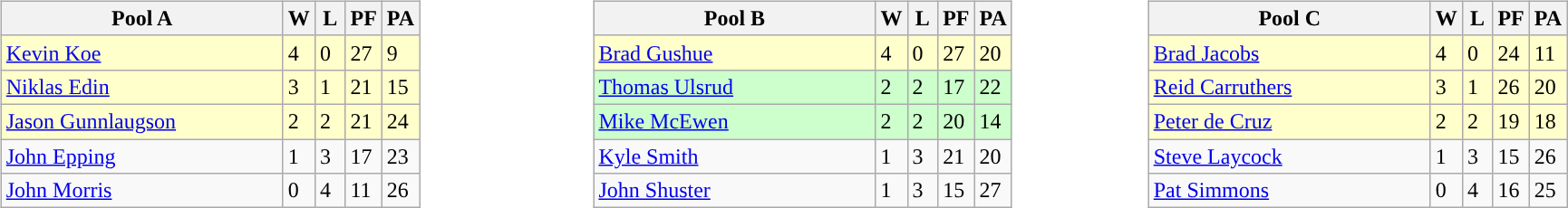<table>
<tr>
<td valign=top width=10%><br><table class=wikitable>
<tr>
<th width=200>Pool A</th>
<th width=15>W</th>
<th width=15>L</th>
<th width=15>PF</th>
<th width=15>PA</th>
</tr>
<tr style="background:#ffffcc;">
<td> <a href='#'>Kevin Koe</a></td>
<td>4</td>
<td>0</td>
<td>27</td>
<td>9</td>
</tr>
<tr style="background:#ffffcc;">
<td> <a href='#'>Niklas Edin</a></td>
<td>3</td>
<td>1</td>
<td>21</td>
<td>15</td>
</tr>
<tr style="background:#ffffcc;">
<td> <a href='#'>Jason Gunnlaugson</a></td>
<td>2</td>
<td>2</td>
<td>21</td>
<td>24</td>
</tr>
<tr>
<td> <a href='#'>John Epping</a></td>
<td>1</td>
<td>3</td>
<td>17</td>
<td>23</td>
</tr>
<tr>
<td> <a href='#'>John Morris</a></td>
<td>0</td>
<td>4</td>
<td>11</td>
<td>26</td>
</tr>
</table>
</td>
<td valign=top width=10%><br><table class=wikitable>
<tr>
<th width=200>Pool B</th>
<th width=15>W</th>
<th width=15>L</th>
<th width=15>PF</th>
<th width=15>PA</th>
</tr>
<tr style="background:#ffffcc;">
<td> <a href='#'>Brad Gushue</a></td>
<td>4</td>
<td>0</td>
<td>27</td>
<td>20</td>
</tr>
<tr style="background:#ccffcc;">
<td> <a href='#'>Thomas Ulsrud</a></td>
<td>2</td>
<td>2</td>
<td>17</td>
<td>22</td>
</tr>
<tr style="background:#ccffcc;">
<td> <a href='#'>Mike McEwen</a></td>
<td>2</td>
<td>2</td>
<td>20</td>
<td>14</td>
</tr>
<tr>
<td> <a href='#'>Kyle Smith</a></td>
<td>1</td>
<td>3</td>
<td>21</td>
<td>20</td>
</tr>
<tr>
<td> <a href='#'>John Shuster</a></td>
<td>1</td>
<td>3</td>
<td>15</td>
<td>27</td>
</tr>
</table>
</td>
<td valign=top width=10%><br><table class=wikitable>
<tr>
<th width=200>Pool C</th>
<th width=15>W</th>
<th width=15>L</th>
<th width=15>PF</th>
<th width=15>PA</th>
</tr>
<tr style="background:#ffffcc;">
<td> <a href='#'>Brad Jacobs</a></td>
<td>4</td>
<td>0</td>
<td>24</td>
<td>11</td>
</tr>
<tr style="background:#ffffcc;">
<td> <a href='#'>Reid Carruthers</a></td>
<td>3</td>
<td>1</td>
<td>26</td>
<td>20</td>
</tr>
<tr style="background:#ffffcc;">
<td> <a href='#'>Peter de Cruz</a></td>
<td>2</td>
<td>2</td>
<td>19</td>
<td>18</td>
</tr>
<tr>
<td> <a href='#'>Steve Laycock</a></td>
<td>1</td>
<td>3</td>
<td>15</td>
<td>26</td>
</tr>
<tr>
<td> <a href='#'>Pat Simmons</a></td>
<td>0</td>
<td>4</td>
<td>16</td>
<td>25</td>
</tr>
</table>
</td>
</tr>
</table>
